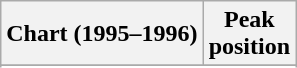<table class="wikitable plainrowheaders sortable" style="text-align:center;">
<tr>
<th scope="col">Chart (1995–1996)</th>
<th scope="col">Peak<br>position</th>
</tr>
<tr>
</tr>
<tr>
</tr>
<tr>
</tr>
<tr>
</tr>
<tr>
</tr>
<tr>
</tr>
<tr>
</tr>
<tr>
</tr>
</table>
